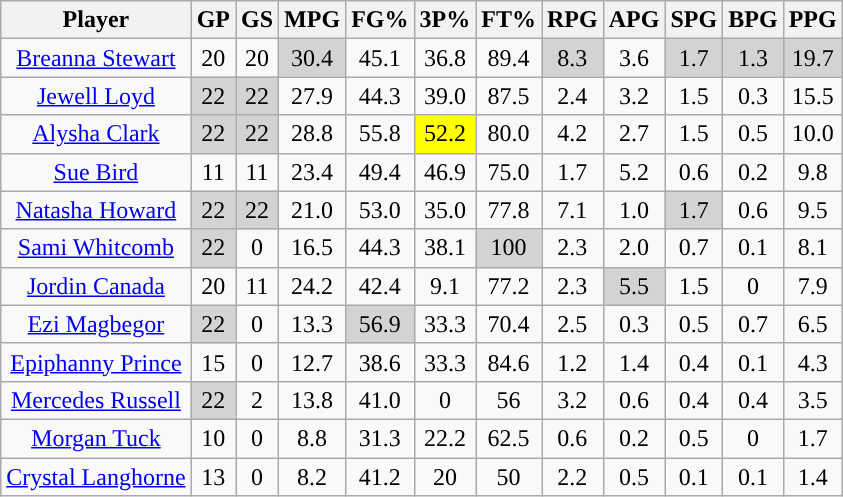<table class="wikitable sortable" style="text-align:center;">
<tr>
<th>Player</th>
<th>GP</th>
<th>GS</th>
<th>MPG</th>
<th>FG%</th>
<th>3P%</th>
<th>FT%</th>
<th>RPG</th>
<th>APG</th>
<th>SPG</th>
<th>BPG</th>
<th>PPG</th>
</tr>
<tr>
<td><a href='#'>Breanna Stewart</a></td>
<td>20</td>
<td>20</td>
<td style="background:#D3D3D3;">30.4</td>
<td>45.1</td>
<td>36.8</td>
<td>89.4</td>
<td style="background:#D3D3D3;">8.3</td>
<td>3.6</td>
<td style="background:#D3D3D3;">1.7</td>
<td style="background:#D3D3D3;">1.3</td>
<td style="background:#D3D3D3;">19.7</td>
</tr>
<tr>
<td><a href='#'>Jewell Loyd</a></td>
<td style="background:#D3D3D3;">22</td>
<td style="background:#D3D3D3;">22</td>
<td>27.9</td>
<td>44.3</td>
<td>39.0</td>
<td>87.5</td>
<td>2.4</td>
<td>3.2</td>
<td>1.5</td>
<td>0.3</td>
<td>15.5</td>
</tr>
<tr>
<td><a href='#'>Alysha Clark</a></td>
<td style="background:#D3D3D3;">22</td>
<td style="background:#D3D3D3;">22</td>
<td>28.8</td>
<td>55.8</td>
<td style="background:yellow;">52.2</td>
<td>80.0</td>
<td>4.2</td>
<td>2.7</td>
<td>1.5</td>
<td>0.5</td>
<td>10.0</td>
</tr>
<tr>
<td><a href='#'>Sue Bird</a></td>
<td>11</td>
<td>11</td>
<td>23.4</td>
<td>49.4</td>
<td>46.9</td>
<td>75.0</td>
<td>1.7</td>
<td>5.2</td>
<td>0.6</td>
<td>0.2</td>
<td>9.8</td>
</tr>
<tr>
<td><a href='#'>Natasha Howard</a></td>
<td style="background:#D3D3D3;">22</td>
<td style="background:#D3D3D3;">22</td>
<td>21.0</td>
<td>53.0</td>
<td>35.0</td>
<td>77.8</td>
<td>7.1</td>
<td>1.0</td>
<td style="background:#D3D3D3;">1.7</td>
<td>0.6</td>
<td>9.5</td>
</tr>
<tr>
<td><a href='#'>Sami Whitcomb</a></td>
<td style="background:#D3D3D3;">22</td>
<td>0</td>
<td>16.5</td>
<td>44.3</td>
<td>38.1</td>
<td style="background:#D3D3D3;">100</td>
<td>2.3</td>
<td>2.0</td>
<td>0.7</td>
<td>0.1</td>
<td>8.1</td>
</tr>
<tr>
<td><a href='#'>Jordin Canada</a></td>
<td>20</td>
<td>11</td>
<td>24.2</td>
<td>42.4</td>
<td>9.1</td>
<td>77.2</td>
<td>2.3</td>
<td style="background:#D3D3D3;">5.5</td>
<td>1.5</td>
<td>0</td>
<td>7.9</td>
</tr>
<tr>
<td><a href='#'>Ezi Magbegor</a></td>
<td style="background:#D3D3D3;">22</td>
<td>0</td>
<td>13.3</td>
<td style="background:#D3D3D3;">56.9</td>
<td>33.3</td>
<td>70.4</td>
<td>2.5</td>
<td>0.3</td>
<td>0.5</td>
<td>0.7</td>
<td>6.5</td>
</tr>
<tr>
<td><a href='#'>Epiphanny Prince</a></td>
<td>15</td>
<td>0</td>
<td>12.7</td>
<td>38.6</td>
<td>33.3</td>
<td>84.6</td>
<td>1.2</td>
<td>1.4</td>
<td>0.4</td>
<td>0.1</td>
<td>4.3</td>
</tr>
<tr>
<td><a href='#'>Mercedes Russell</a></td>
<td style="background:#D3D3D3;">22</td>
<td>2</td>
<td>13.8</td>
<td>41.0</td>
<td>0</td>
<td>56</td>
<td>3.2</td>
<td>0.6</td>
<td>0.4</td>
<td>0.4</td>
<td>3.5</td>
</tr>
<tr>
<td><a href='#'>Morgan Tuck</a></td>
<td>10</td>
<td>0</td>
<td>8.8</td>
<td>31.3</td>
<td>22.2</td>
<td>62.5</td>
<td>0.6</td>
<td>0.2</td>
<td>0.5</td>
<td>0</td>
<td>1.7</td>
</tr>
<tr>
<td><a href='#'>Crystal Langhorne</a></td>
<td>13</td>
<td>0</td>
<td>8.2</td>
<td>41.2</td>
<td>20</td>
<td>50</td>
<td>2.2</td>
<td>0.5</td>
<td>0.1</td>
<td>0.1</td>
<td>1.4</td>
</tr>
</table>
